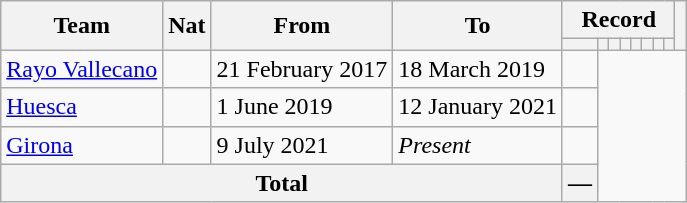<table class="wikitable" style="text-align: center">
<tr>
<th rowspan="2">Team</th>
<th rowspan="2">Nat</th>
<th rowspan="2">From</th>
<th rowspan="2">To</th>
<th colspan="8">Record</th>
<th rowspan=2></th>
</tr>
<tr>
<th></th>
<th></th>
<th></th>
<th></th>
<th></th>
<th></th>
<th></th>
<th></th>
</tr>
<tr>
<td align=left><a href='#'>Rayo Vallecano</a></td>
<td></td>
<td align=left>21 February 2017</td>
<td align=left>18 March 2019<br></td>
<td></td>
</tr>
<tr>
<td align=left><a href='#'>Huesca</a></td>
<td></td>
<td align=left>1 June 2019</td>
<td align=left>12 January 2021<br></td>
<td></td>
</tr>
<tr>
<td align=left><a href='#'>Girona</a></td>
<td></td>
<td align=left>9 July 2021</td>
<td align=left><em>Present</em><br></td>
<td></td>
</tr>
<tr>
<th colspan="4">Total<br></th>
<th>—</th>
</tr>
</table>
